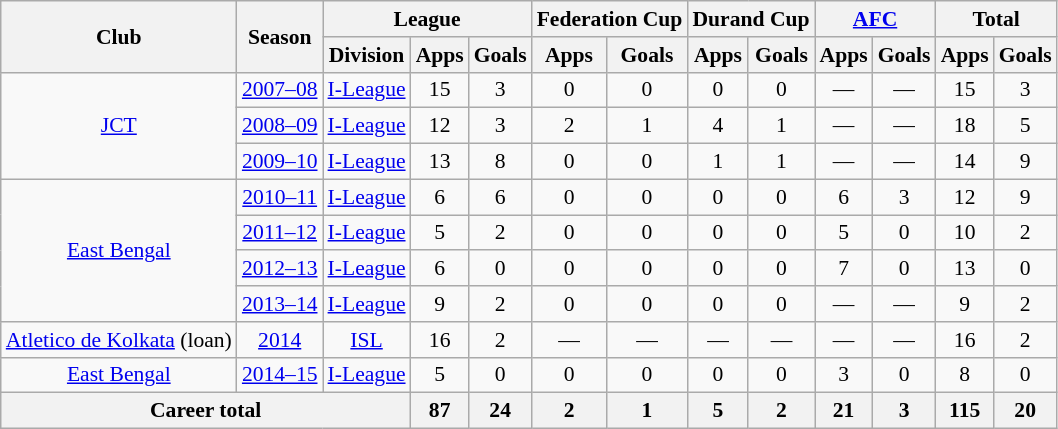<table class="wikitable" style="font-size:90%; text-align:center;">
<tr>
<th rowspan="2">Club</th>
<th rowspan="2">Season</th>
<th colspan="3">League</th>
<th colspan="2">Federation Cup</th>
<th colspan="2">Durand Cup</th>
<th colspan="2"><a href='#'>AFC</a></th>
<th colspan="2">Total</th>
</tr>
<tr>
<th>Division</th>
<th>Apps</th>
<th>Goals</th>
<th>Apps</th>
<th>Goals</th>
<th>Apps</th>
<th>Goals</th>
<th>Apps</th>
<th>Goals</th>
<th>Apps</th>
<th>Goals</th>
</tr>
<tr>
<td rowspan="3"><a href='#'>JCT</a></td>
<td><a href='#'>2007–08</a></td>
<td><a href='#'>I-League</a></td>
<td>15</td>
<td>3</td>
<td>0</td>
<td>0</td>
<td>0</td>
<td>0</td>
<td>—</td>
<td>—</td>
<td>15</td>
<td>3</td>
</tr>
<tr>
<td><a href='#'>2008–09</a></td>
<td><a href='#'>I-League</a></td>
<td>12</td>
<td>3</td>
<td>2</td>
<td>1</td>
<td>4</td>
<td>1</td>
<td>—</td>
<td>—</td>
<td>18</td>
<td>5</td>
</tr>
<tr>
<td><a href='#'>2009–10</a></td>
<td><a href='#'>I-League</a></td>
<td>13</td>
<td>8</td>
<td>0</td>
<td>0</td>
<td>1</td>
<td>1</td>
<td>—</td>
<td>—</td>
<td>14</td>
<td>9</td>
</tr>
<tr>
<td rowspan="4"><a href='#'>East Bengal</a></td>
<td><a href='#'>2010–11</a></td>
<td><a href='#'>I-League</a></td>
<td>6</td>
<td>6</td>
<td>0</td>
<td>0</td>
<td>0</td>
<td>0</td>
<td>6</td>
<td>3</td>
<td>12</td>
<td>9</td>
</tr>
<tr>
<td><a href='#'>2011–12</a></td>
<td><a href='#'>I-League</a></td>
<td>5</td>
<td>2</td>
<td>0</td>
<td>0</td>
<td>0</td>
<td>0</td>
<td>5</td>
<td>0</td>
<td>10</td>
<td>2</td>
</tr>
<tr>
<td><a href='#'>2012–13</a></td>
<td><a href='#'>I-League</a></td>
<td>6</td>
<td>0</td>
<td>0</td>
<td>0</td>
<td>0</td>
<td>0</td>
<td>7</td>
<td>0</td>
<td>13</td>
<td>0</td>
</tr>
<tr>
<td><a href='#'>2013–14</a></td>
<td><a href='#'>I-League</a></td>
<td>9</td>
<td>2</td>
<td>0</td>
<td>0</td>
<td>0</td>
<td>0</td>
<td>—</td>
<td>—</td>
<td>9</td>
<td>2</td>
</tr>
<tr>
<td rowspan="1"><a href='#'>Atletico de Kolkata</a> (loan)</td>
<td><a href='#'>2014</a></td>
<td><a href='#'>ISL</a></td>
<td>16</td>
<td>2</td>
<td>—</td>
<td>—</td>
<td>—</td>
<td>—</td>
<td>—</td>
<td>—</td>
<td>16</td>
<td>2</td>
</tr>
<tr>
<td rowspan="1"><a href='#'>East Bengal</a></td>
<td><a href='#'>2014–15</a></td>
<td><a href='#'>I-League</a></td>
<td>5</td>
<td>0</td>
<td>0</td>
<td>0</td>
<td>0</td>
<td>0</td>
<td>3</td>
<td>0</td>
<td>8</td>
<td>0</td>
</tr>
<tr>
<th colspan="3">Career total</th>
<th>87</th>
<th>24</th>
<th>2</th>
<th>1</th>
<th>5</th>
<th>2</th>
<th>21</th>
<th>3</th>
<th>115</th>
<th>20</th>
</tr>
</table>
